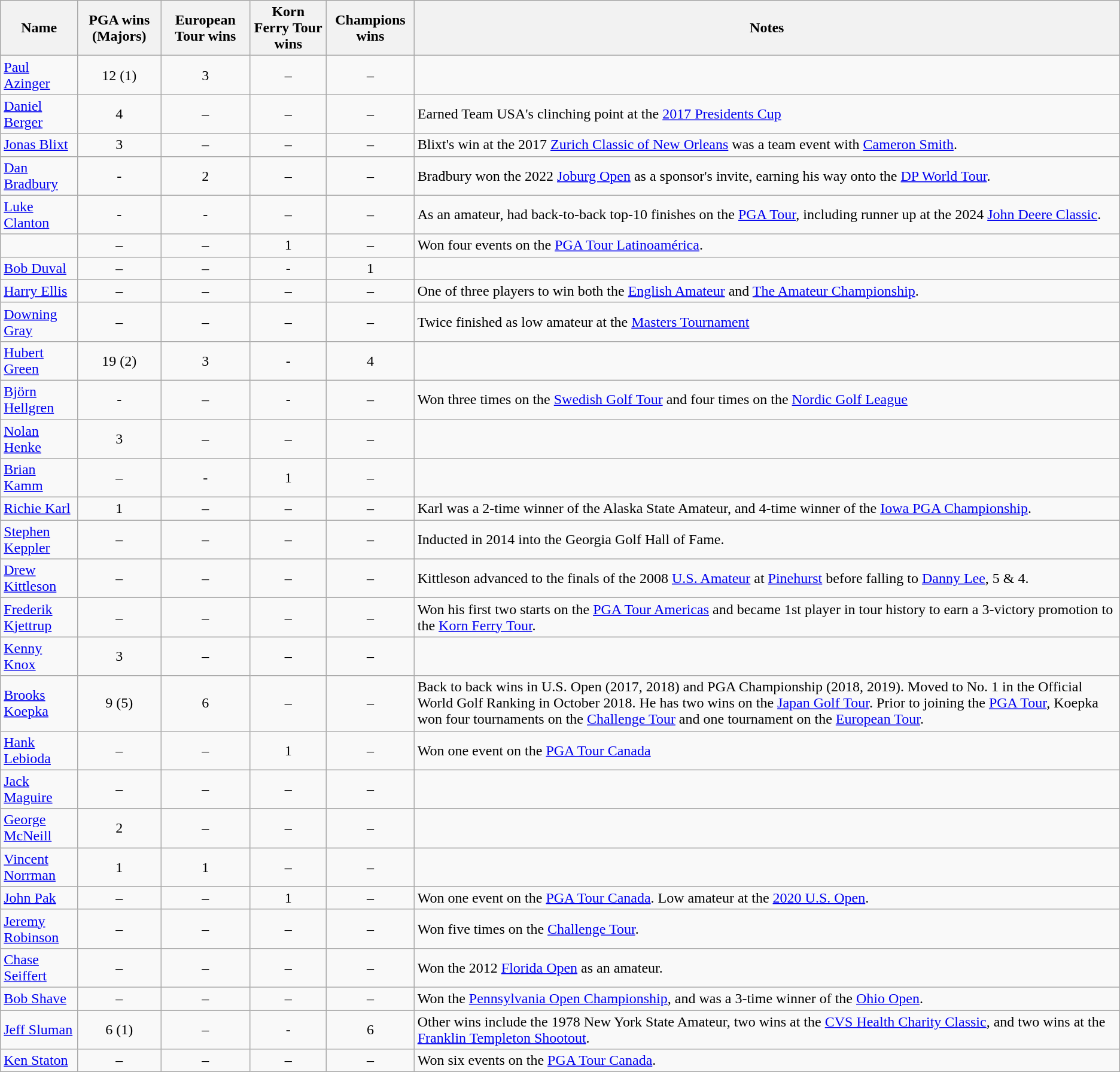<table class="wikitable sortable" style=text-align:center>
<tr>
<th>Name</th>
<th data-sort-type="number">PGA wins (Majors)</th>
<th data-sort-type="number">European Tour wins</th>
<th data-sort-type="number">Korn Ferry Tour wins</th>
<th data-sort-type="number">Champions wins</th>
<th>Notes</th>
</tr>
<tr>
<td align=left><a href='#'>Paul Azinger</a></td>
<td>12 (1)</td>
<td>3</td>
<td>–</td>
<td>–</td>
<td align=left></td>
</tr>
<tr>
<td align=left><a href='#'>Daniel Berger</a></td>
<td>4</td>
<td>–</td>
<td>–</td>
<td>–</td>
<td align=left>Earned Team USA's clinching point at the <a href='#'>2017 Presidents Cup</a></td>
</tr>
<tr>
<td align=left><a href='#'>Jonas Blixt</a></td>
<td>3</td>
<td>–</td>
<td>–</td>
<td>–</td>
<td align=left>Blixt's win at the 2017 <a href='#'>Zurich Classic of New Orleans</a> was a team event with <a href='#'>Cameron Smith</a>.</td>
</tr>
<tr>
<td align=left><a href='#'>Dan Bradbury</a></td>
<td>-</td>
<td>2</td>
<td>–</td>
<td>–</td>
<td align=left>Bradbury won the 2022 <a href='#'>Joburg Open</a> as a sponsor's invite, earning his way onto the <a href='#'>DP World Tour</a>.</td>
</tr>
<tr>
<td align=left><a href='#'>Luke Clanton</a></td>
<td>-</td>
<td>-</td>
<td>–</td>
<td>–</td>
<td align=left>As an amateur, had back-to-back top-10 finishes on the <a href='#'>PGA Tour</a>, including runner up at the 2024 <a href='#'>John Deere Classic</a>.</td>
</tr>
<tr>
<td align=left></td>
<td>–</td>
<td>–</td>
<td>1</td>
<td>–</td>
<td align=left>Won four events on the <a href='#'>PGA Tour Latinoamérica</a>.</td>
</tr>
<tr>
<td align=left><a href='#'>Bob Duval</a></td>
<td>–</td>
<td>–</td>
<td>-</td>
<td>1</td>
<td align=left></td>
</tr>
<tr>
<td align=left><a href='#'>Harry Ellis</a></td>
<td>–</td>
<td>–</td>
<td>–</td>
<td>–</td>
<td align=left>One of three players to win both the <a href='#'>English Amateur</a> and <a href='#'>The Amateur Championship</a>.</td>
</tr>
<tr>
<td align=left><a href='#'>Downing Gray</a></td>
<td>–</td>
<td>–</td>
<td>–</td>
<td>–</td>
<td align=left>Twice finished as low amateur at the <a href='#'>Masters Tournament</a></td>
</tr>
<tr>
<td align=left><a href='#'>Hubert Green</a></td>
<td>19 (2)</td>
<td>3</td>
<td>-</td>
<td>4</td>
<td align=left></td>
</tr>
<tr>
<td align=left><a href='#'>Björn Hellgren</a></td>
<td>-</td>
<td>–</td>
<td>-</td>
<td>–</td>
<td align=left>Won three times on the <a href='#'>Swedish Golf Tour</a> and four times on the <a href='#'>Nordic Golf League</a></td>
</tr>
<tr>
<td align=left><a href='#'>Nolan Henke</a></td>
<td>3</td>
<td>–</td>
<td>–</td>
<td>–</td>
<td align=left></td>
</tr>
<tr>
<td align=left><a href='#'>Brian Kamm</a></td>
<td>–</td>
<td>-</td>
<td>1</td>
<td>–</td>
<td align=left></td>
</tr>
<tr>
<td align=left><a href='#'>Richie Karl</a></td>
<td>1</td>
<td>–</td>
<td>–</td>
<td>–</td>
<td align=left>Karl was a 2-time winner of the Alaska State Amateur, and 4-time winner of the <a href='#'>Iowa PGA Championship</a>.</td>
</tr>
<tr>
<td align=left><a href='#'>Stephen Keppler</a></td>
<td>–</td>
<td>–</td>
<td>–</td>
<td>–</td>
<td align=left>Inducted in 2014 into the Georgia Golf Hall of Fame.</td>
</tr>
<tr>
<td align=left><a href='#'>Drew Kittleson</a></td>
<td>–</td>
<td>–</td>
<td>–</td>
<td>–</td>
<td align=left>Kittleson advanced to the finals of the 2008 <a href='#'>U.S. Amateur</a> at <a href='#'>Pinehurst</a> before falling to <a href='#'>Danny Lee</a>, 5 & 4.</td>
</tr>
<tr>
<td align=left><a href='#'>Frederik Kjettrup</a></td>
<td>–</td>
<td>–</td>
<td>–</td>
<td>–</td>
<td align=left>Won his first two starts on the <a href='#'>PGA Tour Americas</a> and became 1st player in tour history to earn a 3-victory promotion to the <a href='#'>Korn Ferry Tour</a>.</td>
</tr>
<tr>
<td align=left><a href='#'>Kenny Knox</a></td>
<td>3</td>
<td>–</td>
<td>–</td>
<td>–</td>
<td align=left></td>
</tr>
<tr>
<td align=left><a href='#'>Brooks Koepka</a></td>
<td>9 (5)</td>
<td>6</td>
<td>–</td>
<td>–</td>
<td align=left>Back to back wins in U.S. Open (2017, 2018) and PGA Championship (2018, 2019). Moved to No. 1 in the Official World Golf Ranking in October 2018. He has two wins on the <a href='#'>Japan Golf Tour</a>. Prior to joining the <a href='#'>PGA Tour</a>, Koepka won four tournaments on the <a href='#'>Challenge Tour</a> and one tournament on the <a href='#'>European Tour</a>.</td>
</tr>
<tr>
<td align=left><a href='#'>Hank Lebioda</a></td>
<td>–</td>
<td>–</td>
<td>1</td>
<td>–</td>
<td align=left>Won one event on the <a href='#'>PGA Tour Canada</a></td>
</tr>
<tr>
<td align=left><a href='#'>Jack Maguire</a></td>
<td>–</td>
<td>–</td>
<td>–</td>
<td>–</td>
<td align=left></td>
</tr>
<tr>
<td align=left><a href='#'>George McNeill</a></td>
<td>2</td>
<td>–</td>
<td>–</td>
<td>–</td>
<td align=left></td>
</tr>
<tr>
<td align=left><a href='#'>Vincent Norrman</a></td>
<td>1</td>
<td>1</td>
<td>–</td>
<td>–</td>
<td align=left></td>
</tr>
<tr>
<td align=left><a href='#'>John Pak</a></td>
<td>–</td>
<td>–</td>
<td>1</td>
<td>–</td>
<td align=left>Won one event on the <a href='#'>PGA Tour Canada</a>. Low amateur at the <a href='#'>2020 U.S. Open</a>.</td>
</tr>
<tr>
<td align=left><a href='#'>Jeremy Robinson</a></td>
<td>–</td>
<td>–</td>
<td>–</td>
<td>–</td>
<td align=left>Won five times on the <a href='#'>Challenge Tour</a>.</td>
</tr>
<tr>
<td align=left><a href='#'>Chase Seiffert</a></td>
<td>–</td>
<td>–</td>
<td>–</td>
<td>–</td>
<td align=left>Won the 2012 <a href='#'>Florida Open</a> as an amateur.</td>
</tr>
<tr>
<td align=left><a href='#'>Bob Shave</a></td>
<td>–</td>
<td>–</td>
<td>–</td>
<td>–</td>
<td align=left>Won the <a href='#'>Pennsylvania Open Championship</a>, and was a 3-time winner of the <a href='#'>Ohio Open</a>.</td>
</tr>
<tr>
<td align=left><a href='#'>Jeff Sluman</a></td>
<td>6 (1)</td>
<td>–</td>
<td>-</td>
<td>6</td>
<td align=left>Other wins include the 1978 New York State Amateur, two wins at the <a href='#'>CVS Health Charity Classic</a>, and two wins at the <a href='#'>Franklin Templeton Shootout</a>.</td>
</tr>
<tr>
<td align=left><a href='#'>Ken Staton</a></td>
<td>–</td>
<td>–</td>
<td>–</td>
<td>–</td>
<td align=left>Won six events on the <a href='#'>PGA Tour Canada</a>.</td>
</tr>
</table>
